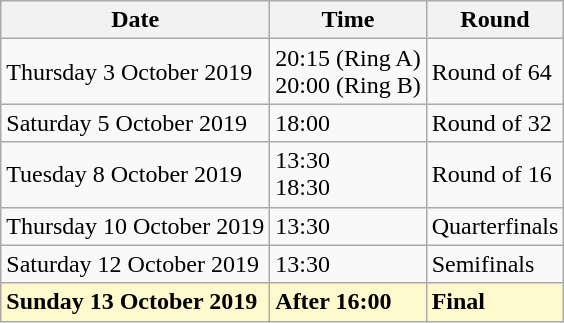<table class="wikitable">
<tr>
<th>Date</th>
<th>Time</th>
<th>Round</th>
</tr>
<tr>
<td>Thursday 3 October 2019</td>
<td>20:15 (Ring A)<br>20:00 (Ring B)</td>
<td>Round of 64</td>
</tr>
<tr>
<td>Saturday 5 October 2019</td>
<td>18:00</td>
<td>Round of 32</td>
</tr>
<tr>
<td>Tuesday 8 October 2019</td>
<td>13:30<br>18:30</td>
<td>Round of 16</td>
</tr>
<tr>
<td>Thursday 10 October 2019</td>
<td>13:30</td>
<td>Quarterfinals</td>
</tr>
<tr>
<td>Saturday 12 October 2019</td>
<td>13:30</td>
<td>Semifinals</td>
</tr>
<tr>
<td style=background:lemonchiffon><strong>Sunday 13 October 2019</strong></td>
<td style=background:lemonchiffon><strong>After 16:00</strong></td>
<td style=background:lemonchiffon><strong>Final</strong></td>
</tr>
</table>
